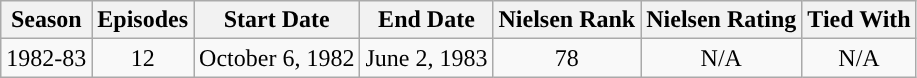<table class="wikitable" style="text-align: center">
<tr>
<th>Season</th>
<th>Episodes</th>
<th>Start Date</th>
<th>End Date</th>
<th>Nielsen Rank</th>
<th>Nielsen Rating</th>
<th>Tied With</th>
</tr>
<tr>
<td style="text-align:center">1982-83</td>
<td style="text-align:center">12</td>
<td style="text-align:center">October 6, 1982</td>
<td style="text-align:center">June 2, 1983</td>
<td style="text-align:center:">78</td>
<td style="text-align:center">N/A</td>
<td style="text-align:center">N/A</td>
</tr>
</table>
